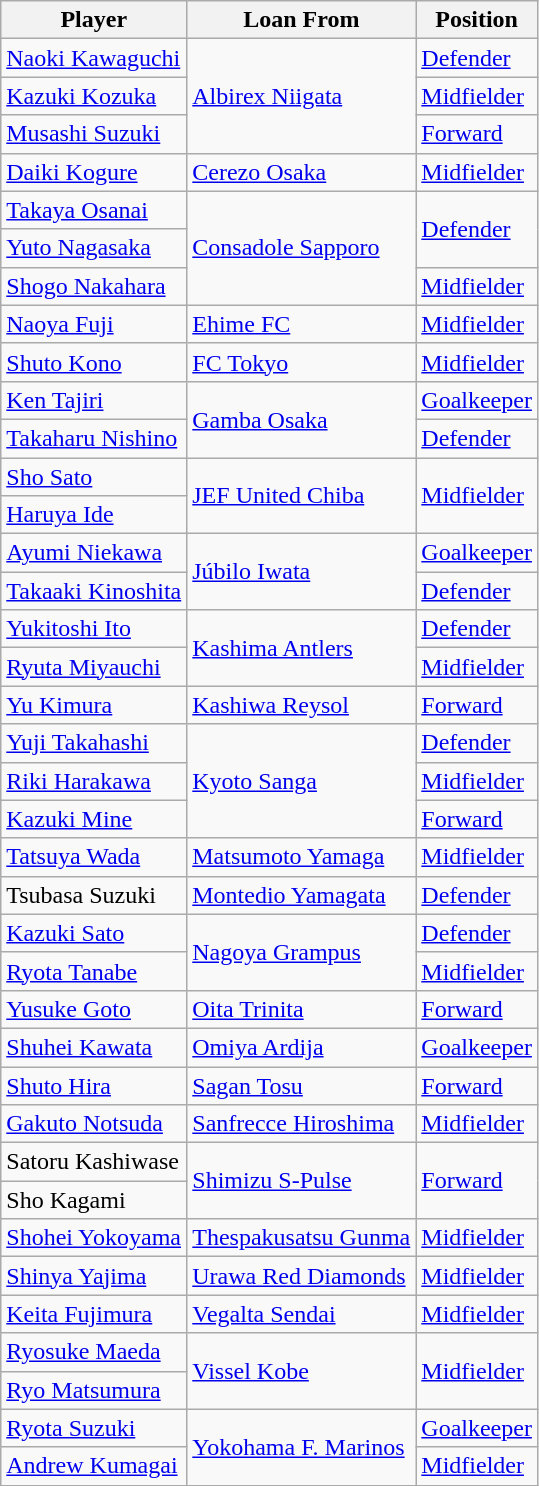<table class="wikitable sortable">
<tr>
<th>Player</th>
<th>Loan From</th>
<th>Position</th>
</tr>
<tr>
<td><a href='#'>Naoki Kawaguchi</a></td>
<td rowspan="3"><a href='#'>Albirex Niigata</a></td>
<td><a href='#'>Defender</a></td>
</tr>
<tr>
<td><a href='#'>Kazuki Kozuka</a></td>
<td><a href='#'>Midfielder</a></td>
</tr>
<tr>
<td><a href='#'>Musashi Suzuki</a></td>
<td><a href='#'>Forward</a></td>
</tr>
<tr>
<td><a href='#'>Daiki Kogure</a></td>
<td><a href='#'>Cerezo Osaka</a></td>
<td><a href='#'>Midfielder</a></td>
</tr>
<tr>
<td><a href='#'>Takaya Osanai</a></td>
<td rowspan="3"><a href='#'>Consadole Sapporo</a></td>
<td rowspan="2"><a href='#'>Defender</a></td>
</tr>
<tr>
<td><a href='#'>Yuto Nagasaka</a></td>
</tr>
<tr>
<td><a href='#'>Shogo Nakahara</a></td>
<td><a href='#'>Midfielder</a></td>
</tr>
<tr>
<td><a href='#'>Naoya Fuji</a></td>
<td><a href='#'>Ehime FC</a></td>
<td><a href='#'>Midfielder</a></td>
</tr>
<tr>
<td><a href='#'>Shuto Kono</a></td>
<td><a href='#'>FC Tokyo</a></td>
<td><a href='#'>Midfielder</a></td>
</tr>
<tr>
<td><a href='#'>Ken Tajiri</a></td>
<td rowspan="2"><a href='#'>Gamba Osaka</a></td>
<td><a href='#'>Goalkeeper</a></td>
</tr>
<tr>
<td><a href='#'>Takaharu Nishino</a></td>
<td><a href='#'>Defender</a></td>
</tr>
<tr>
<td><a href='#'>Sho Sato</a></td>
<td rowspan="2"><a href='#'>JEF United Chiba</a></td>
<td rowspan="2"><a href='#'>Midfielder</a></td>
</tr>
<tr>
<td><a href='#'>Haruya Ide</a></td>
</tr>
<tr>
<td><a href='#'>Ayumi Niekawa</a></td>
<td rowspan="2"><a href='#'>Júbilo Iwata</a></td>
<td><a href='#'>Goalkeeper</a></td>
</tr>
<tr>
<td><a href='#'>Takaaki Kinoshita</a></td>
<td><a href='#'>Defender</a></td>
</tr>
<tr>
<td><a href='#'>Yukitoshi Ito</a></td>
<td rowspan="2"><a href='#'>Kashima Antlers</a></td>
<td><a href='#'>Defender</a></td>
</tr>
<tr>
<td><a href='#'>Ryuta Miyauchi</a></td>
<td><a href='#'>Midfielder</a></td>
</tr>
<tr>
<td><a href='#'>Yu Kimura</a></td>
<td><a href='#'>Kashiwa Reysol</a></td>
<td><a href='#'>Forward</a></td>
</tr>
<tr>
<td><a href='#'>Yuji Takahashi</a></td>
<td rowspan="3"><a href='#'>Kyoto Sanga</a></td>
<td><a href='#'>Defender</a></td>
</tr>
<tr>
<td><a href='#'>Riki Harakawa</a></td>
<td><a href='#'>Midfielder</a></td>
</tr>
<tr>
<td><a href='#'>Kazuki Mine</a></td>
<td><a href='#'>Forward</a></td>
</tr>
<tr>
<td><a href='#'>Tatsuya Wada</a></td>
<td><a href='#'>Matsumoto Yamaga</a></td>
<td><a href='#'>Midfielder</a></td>
</tr>
<tr>
<td>Tsubasa Suzuki</td>
<td><a href='#'>Montedio Yamagata</a></td>
<td><a href='#'>Defender</a></td>
</tr>
<tr>
<td><a href='#'>Kazuki Sato</a></td>
<td rowspan="2"><a href='#'>Nagoya Grampus</a></td>
<td><a href='#'>Defender</a></td>
</tr>
<tr>
<td><a href='#'>Ryota Tanabe</a></td>
<td><a href='#'>Midfielder</a></td>
</tr>
<tr>
<td><a href='#'>Yusuke Goto</a></td>
<td><a href='#'>Oita Trinita</a></td>
<td><a href='#'>Forward</a></td>
</tr>
<tr>
<td><a href='#'>Shuhei Kawata</a></td>
<td><a href='#'>Omiya Ardija</a></td>
<td><a href='#'>Goalkeeper</a></td>
</tr>
<tr>
<td><a href='#'>Shuto Hira</a></td>
<td><a href='#'>Sagan Tosu</a></td>
<td><a href='#'>Forward</a></td>
</tr>
<tr>
<td><a href='#'>Gakuto Notsuda</a></td>
<td><a href='#'>Sanfrecce Hiroshima</a></td>
<td><a href='#'>Midfielder</a></td>
</tr>
<tr>
<td>Satoru Kashiwase</td>
<td rowspan="2"><a href='#'>Shimizu S-Pulse</a></td>
<td rowspan="2"><a href='#'>Forward</a></td>
</tr>
<tr>
<td>Sho Kagami</td>
</tr>
<tr>
<td><a href='#'>Shohei Yokoyama</a></td>
<td><a href='#'>Thespakusatsu Gunma</a></td>
<td><a href='#'>Midfielder</a></td>
</tr>
<tr>
<td><a href='#'>Shinya Yajima</a></td>
<td><a href='#'>Urawa Red Diamonds</a></td>
<td><a href='#'>Midfielder</a></td>
</tr>
<tr>
<td><a href='#'>Keita Fujimura</a></td>
<td><a href='#'>Vegalta Sendai</a></td>
<td><a href='#'>Midfielder</a></td>
</tr>
<tr>
<td><a href='#'>Ryosuke Maeda</a></td>
<td rowspan="2"><a href='#'>Vissel Kobe</a></td>
<td rowspan="2"><a href='#'>Midfielder</a></td>
</tr>
<tr>
<td><a href='#'>Ryo Matsumura</a></td>
</tr>
<tr>
<td><a href='#'>Ryota Suzuki</a></td>
<td rowspan="2"><a href='#'>Yokohama F. Marinos</a></td>
<td><a href='#'>Goalkeeper</a></td>
</tr>
<tr>
<td><a href='#'>Andrew Kumagai</a></td>
<td><a href='#'>Midfielder</a></td>
</tr>
</table>
